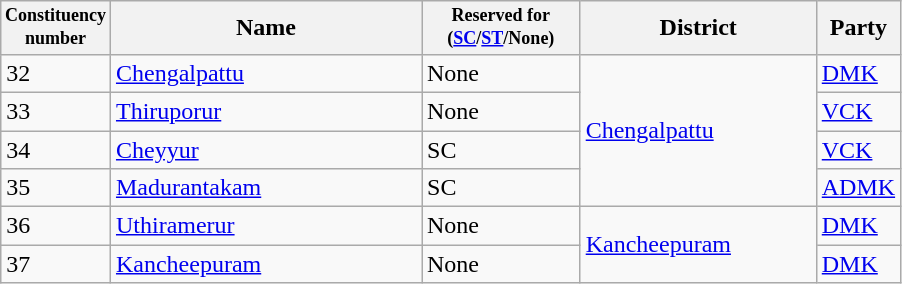<table class="wikitable sortable">
<tr>
<th width="50px" style="font-size:75%">Constituency number</th>
<th width="200px">Name</th>
<th width="100px" style="font-size:75%">Reserved for (<a href='#'>SC</a>/<a href='#'>ST</a>/None)</th>
<th width="150px">District</th>
<th>Party</th>
</tr>
<tr>
<td>32</td>
<td><a href='#'>Chengalpattu</a></td>
<td>None</td>
<td rowspan="4"><a href='#'>Chengalpattu</a></td>
<td><a href='#'>DMK</a></td>
</tr>
<tr>
<td>33</td>
<td><a href='#'>Thiruporur</a></td>
<td>None</td>
<td><a href='#'>VCK</a></td>
</tr>
<tr>
<td>34</td>
<td><a href='#'>Cheyyur</a></td>
<td>SC</td>
<td><a href='#'>VCK</a></td>
</tr>
<tr>
<td>35</td>
<td><a href='#'>Madurantakam</a></td>
<td>SC</td>
<td><a href='#'>ADMK</a></td>
</tr>
<tr>
<td>36</td>
<td><a href='#'>Uthiramerur</a></td>
<td>None</td>
<td rowspan="2"><a href='#'>Kancheepuram</a></td>
<td><a href='#'>DMK</a></td>
</tr>
<tr>
<td>37</td>
<td><a href='#'>Kancheepuram</a></td>
<td>None</td>
<td><a href='#'>DMK</a></td>
</tr>
</table>
